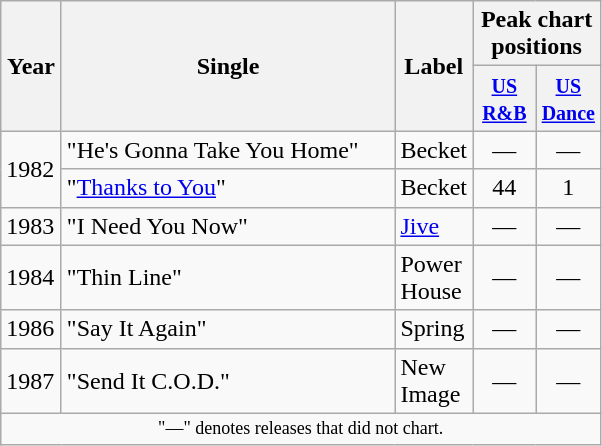<table class="wikitable">
<tr>
<th rowspan="2" style="width:33px;">Year</th>
<th rowspan="2" style="width:215px;">Single</th>
<th rowspan="2" style="width:20px;">Label</th>
<th colspan="2">Peak chart positions</th>
</tr>
<tr>
<th style="width:35px;"><small><a href='#'>US R&B</a></small><br></th>
<th style="width:35px;"><small><a href='#'>US Dance</a></small><br></th>
</tr>
<tr>
<td rowspan="2">1982</td>
<td>"He's Gonna Take You Home"</td>
<td>Becket</td>
<td align=center>―</td>
<td align=center>―</td>
</tr>
<tr>
<td>"<a href='#'>Thanks to You</a>"</td>
<td>Becket</td>
<td align=center>44</td>
<td align=center>1</td>
</tr>
<tr>
<td>1983</td>
<td>"I Need You Now"</td>
<td><a href='#'>Jive</a></td>
<td align=center>―</td>
<td align=center>―</td>
</tr>
<tr>
<td>1984</td>
<td>"Thin Line"</td>
<td>Power House</td>
<td align=center>―</td>
<td align=center>―</td>
</tr>
<tr>
<td>1986</td>
<td>"Say It Again"</td>
<td>Spring</td>
<td align=center>―</td>
<td align=center>―</td>
</tr>
<tr>
<td>1987</td>
<td>"Send It C.O.D."</td>
<td>New Image</td>
<td align=center>―</td>
<td align=center>―</td>
</tr>
<tr>
<td colspan="5" style="text-align:center; font-size:9pt;">"—" denotes releases that did not chart.</td>
</tr>
</table>
